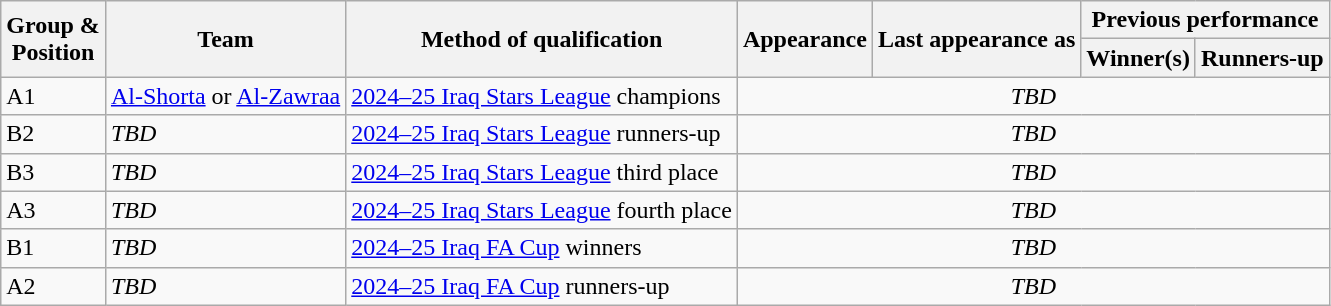<table class="wikitable">
<tr>
<th rowspan="2">Group &<br>Position</th>
<th rowspan="2">Team</th>
<th rowspan="2">Method of qualification</th>
<th rowspan="2">Appearance</th>
<th rowspan="2">Last appearance as</th>
<th colspan="3">Previous performance</th>
</tr>
<tr>
<th>Winner(s)</th>
<th>Runners-up</th>
</tr>
<tr>
<td>A1</td>
<td><a href='#'>Al-Shorta</a> or <a href='#'>Al-Zawraa</a></td>
<td><a href='#'>2024–25 Iraq Stars League</a> champions</td>
<td colspan=4 align=center><em>TBD</em></td>
</tr>
<tr>
<td>B2</td>
<td><em>TBD</em></td>
<td><a href='#'>2024–25 Iraq Stars League</a> runners-up</td>
<td colspan=4 align=center><em>TBD</em></td>
</tr>
<tr>
<td>B3</td>
<td><em>TBD</em></td>
<td><a href='#'>2024–25 Iraq Stars League</a> third place</td>
<td colspan=4 align=center><em>TBD</em></td>
</tr>
<tr>
<td>A3</td>
<td><em>TBD</em></td>
<td><a href='#'>2024–25 Iraq Stars League</a> fourth place</td>
<td colspan=4 align=center><em>TBD</em></td>
</tr>
<tr>
<td>B1</td>
<td><em>TBD</em></td>
<td><a href='#'>2024–25 Iraq FA Cup</a> winners</td>
<td colspan=4 align=center><em>TBD</em></td>
</tr>
<tr>
<td>A2</td>
<td><em>TBD</em></td>
<td><a href='#'>2024–25 Iraq FA Cup</a> runners-up</td>
<td colspan=4 align=center><em>TBD</em></td>
</tr>
</table>
